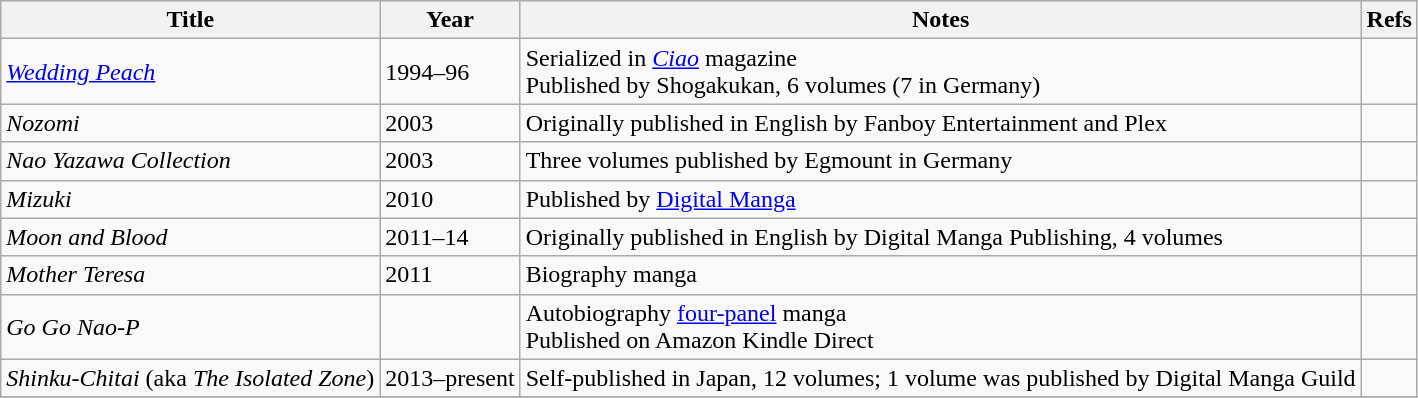<table class="wikitable sortable">
<tr>
<th>Title</th>
<th>Year</th>
<th>Notes</th>
<th>Refs</th>
</tr>
<tr>
<td><em><a href='#'>Wedding Peach</a></em></td>
<td>1994–96</td>
<td>Serialized in <em><a href='#'>Ciao</a></em> magazine<br>Published by Shogakukan, 6 volumes (7 in Germany)</td>
<td></td>
</tr>
<tr>
<td><em>Nozomi</em></td>
<td>2003</td>
<td>Originally published in English by Fanboy Entertainment and Plex</td>
<td></td>
</tr>
<tr>
<td><em>Nao Yazawa Collection</em></td>
<td>2003</td>
<td>Three volumes published by Egmount in Germany</td>
<td></td>
</tr>
<tr>
<td><em>Mizuki</em></td>
<td>2010</td>
<td>Published by <a href='#'>Digital Manga</a></td>
<td></td>
</tr>
<tr>
<td><em>Moon and Blood</em></td>
<td>2011–14</td>
<td>Originally published in English by Digital Manga Publishing, 4 volumes</td>
<td></td>
</tr>
<tr>
<td><em>Mother Teresa</em></td>
<td>2011</td>
<td>Biography manga</td>
<td></td>
</tr>
<tr>
<td><em>Go Go Nao-P</em></td>
<td></td>
<td>Autobiography <a href='#'>four-panel</a> manga<br>Published on Amazon Kindle Direct</td>
<td></td>
</tr>
<tr>
<td><em>Shinku-Chitai</em> (aka <em>The Isolated Zone</em>)</td>
<td>2013–present</td>
<td>Self-published in Japan, 12 volumes; 1 volume was published by Digital Manga Guild</td>
<td></td>
</tr>
<tr>
</tr>
</table>
